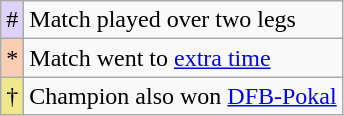<table class="wikitable">
<tr>
<td align="center" style="background-color:#DED1FB">#</td>
<td>Match played over two legs</td>
</tr>
<tr>
<td align="center" style="background-color:#FBCEB1">*</td>
<td>Match went to <a href='#'>extra time</a></td>
</tr>
<tr>
<td align="center" style="background-color:#F0E68C">†</td>
<td>Champion also won <a href='#'>DFB-Pokal</a></td>
</tr>
</table>
